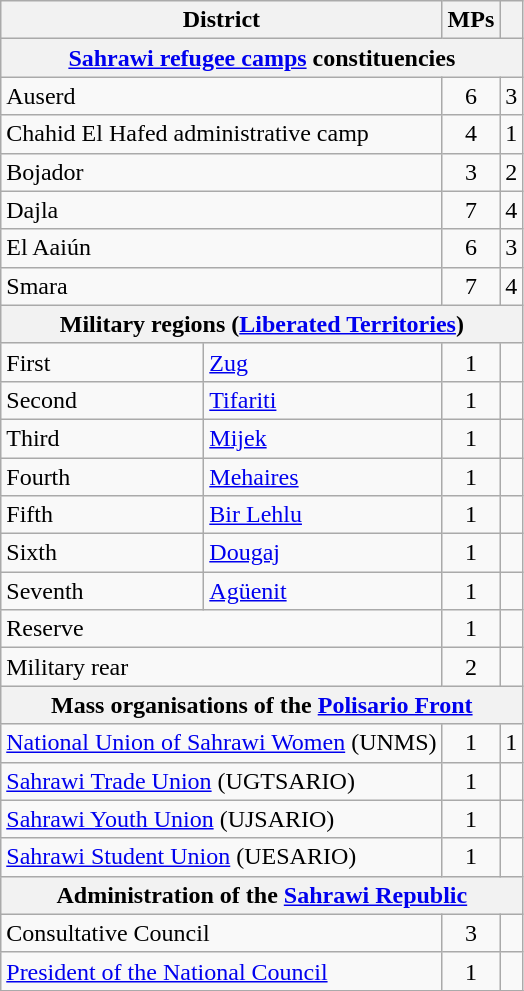<table class="wikitable sortable" style="text-align:center;">
<tr>
<th colspan="2">District</th>
<th>MPs</th>
<th></th>
</tr>
<tr>
<th colspan="4"><a href='#'>Sahrawi refugee camps</a> constituencies</th>
</tr>
<tr>
<td style="text-align:left;" colspan="2">Auserd</td>
<td>6</td>
<td>3</td>
</tr>
<tr>
<td style="text-align:left;" colspan="2">Chahid El Hafed administrative camp</td>
<td>4</td>
<td>1</td>
</tr>
<tr>
<td style="text-align:left;" colspan="2">Bojador</td>
<td>3</td>
<td>2</td>
</tr>
<tr>
<td style="text-align:left;" colspan="2">Dajla</td>
<td>7</td>
<td>4</td>
</tr>
<tr>
<td style="text-align:left;" colspan="2">El Aaiún</td>
<td>6</td>
<td>3</td>
</tr>
<tr>
<td style="text-align:left;" colspan="2">Smara</td>
<td>7</td>
<td>4</td>
</tr>
<tr>
<th colspan="4">Military regions (<a href='#'>Liberated Territories</a>)</th>
</tr>
<tr>
<td style="text-align:left;">First</td>
<td style="text-align:left;"><a href='#'>Zug</a></td>
<td>1</td>
<td></td>
</tr>
<tr>
<td style="text-align:left;">Second</td>
<td style="text-align:left;"><a href='#'>Tifariti</a></td>
<td>1</td>
<td></td>
</tr>
<tr>
<td style="text-align:left;">Third</td>
<td style="text-align:left;"><a href='#'>Mijek</a></td>
<td>1</td>
<td></td>
</tr>
<tr>
<td style="text-align:left;">Fourth</td>
<td style="text-align:left;"><a href='#'>Mehaires</a></td>
<td>1</td>
<td></td>
</tr>
<tr>
<td style="text-align:left;">Fifth</td>
<td style="text-align:left;"><a href='#'>Bir Lehlu</a></td>
<td>1</td>
<td></td>
</tr>
<tr>
<td style="text-align:left;">Sixth</td>
<td style="text-align:left;"><a href='#'>Dougaj</a></td>
<td>1</td>
<td></td>
</tr>
<tr>
<td style="text-align:left;">Seventh</td>
<td style="text-align:left;"><a href='#'>Agüenit</a></td>
<td>1</td>
<td></td>
</tr>
<tr>
<td style="text-align:left;" colspan="2">Reserve</td>
<td>1</td>
<td></td>
</tr>
<tr>
<td style="text-align:left;" colspan="2">Military rear</td>
<td>2</td>
<td></td>
</tr>
<tr>
<th colspan="4">Mass organisations of the <a href='#'>Polisario Front</a></th>
</tr>
<tr>
<td style="text-align:left;" colspan="2"><a href='#'>National Union of Sahrawi Women</a> (UNMS)</td>
<td>1</td>
<td>1</td>
</tr>
<tr>
<td style="text-align:left;" colspan="2"><a href='#'>Sahrawi Trade Union</a> (UGTSARIO)</td>
<td>1</td>
<td></td>
</tr>
<tr>
<td style="text-align:left;" colspan="2"><a href='#'>Sahrawi Youth Union</a> (UJSARIO)</td>
<td>1</td>
<td></td>
</tr>
<tr>
<td style="text-align:left;" colspan="2"><a href='#'>Sahrawi Student Union</a> (UESARIO)</td>
<td>1</td>
<td></td>
</tr>
<tr>
<th colspan="4">Administration of the <a href='#'>Sahrawi Republic</a></th>
</tr>
<tr>
<td style="text-align:left;" colspan="2">Consultative Council</td>
<td>3</td>
<td></td>
</tr>
<tr>
<td style="text-align:left;" colspan="2"><a href='#'>President of the National Council</a></td>
<td>1</td>
<td></td>
</tr>
<tr>
</tr>
</table>
